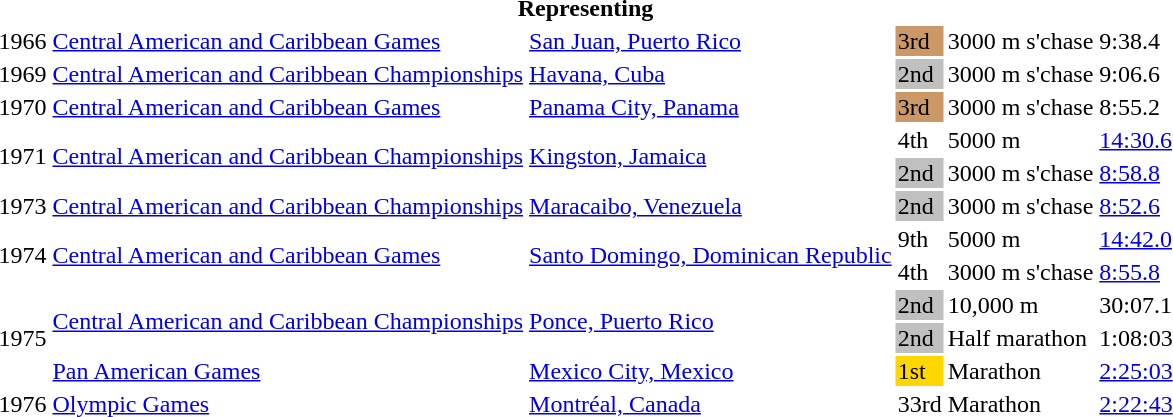<table>
<tr>
<th colspan="6">Representing </th>
</tr>
<tr>
<td>1966</td>
<td><a href='#'>Central American and Caribbean Games</a></td>
<td><a href='#'>San Juan, Puerto Rico</a></td>
<td bgcolor=cc9966>3rd</td>
<td>3000 m s'chase</td>
<td>9:38.4</td>
</tr>
<tr>
<td>1969</td>
<td><a href='#'>Central American and Caribbean Championships</a></td>
<td><a href='#'>Havana, Cuba</a></td>
<td bgcolor=silver>2nd</td>
<td>3000 m s'chase</td>
<td>9:06.6</td>
</tr>
<tr>
<td>1970</td>
<td><a href='#'>Central American and Caribbean Games</a></td>
<td><a href='#'>Panama City, Panama</a></td>
<td bgcolor=cc9966>3rd</td>
<td>3000 m s'chase</td>
<td>8:55.2</td>
</tr>
<tr>
<td rowspan=2>1971</td>
<td rowspan=2><a href='#'>Central American and Caribbean Championships</a></td>
<td rowspan=2><a href='#'>Kingston, Jamaica</a></td>
<td>4th</td>
<td>5000 m</td>
<td><a href='#'>14:30.6</a></td>
</tr>
<tr>
<td bgcolor=silver>2nd</td>
<td>3000 m s'chase</td>
<td><a href='#'>8:58.8</a></td>
</tr>
<tr>
<td>1973</td>
<td><a href='#'>Central American and Caribbean Championships</a></td>
<td><a href='#'>Maracaibo, Venezuela</a></td>
<td bgcolor=silver>2nd</td>
<td>3000 m s'chase</td>
<td><a href='#'>8:52.6</a></td>
</tr>
<tr>
<td rowspan=2>1974</td>
<td rowspan=2><a href='#'>Central American and Caribbean Games</a></td>
<td rowspan=2><a href='#'>Santo Domingo, Dominican Republic</a></td>
<td>9th</td>
<td>5000 m</td>
<td><a href='#'>14:42.0</a></td>
</tr>
<tr>
<td>4th</td>
<td>3000 m s'chase</td>
<td><a href='#'>8:55.8</a></td>
</tr>
<tr>
<td rowspan=3>1975</td>
<td rowspan=2><a href='#'>Central American and Caribbean Championships</a></td>
<td rowspan=2><a href='#'>Ponce, Puerto Rico</a></td>
<td bgcolor=silver>2nd</td>
<td>10,000 m</td>
<td>30:07.1</td>
</tr>
<tr>
<td bgcolor=silver>2nd</td>
<td>Half marathon</td>
<td>1:08:03</td>
</tr>
<tr>
<td><a href='#'>Pan American Games</a></td>
<td><a href='#'>Mexico City, Mexico</a></td>
<td bgcolor=gold>1st</td>
<td>Marathon</td>
<td><a href='#'>2:25:03</a></td>
</tr>
<tr>
<td>1976</td>
<td><a href='#'>Olympic Games</a></td>
<td><a href='#'>Montréal, Canada</a></td>
<td>33rd</td>
<td>Marathon</td>
<td><a href='#'>2:22:43</a></td>
</tr>
</table>
